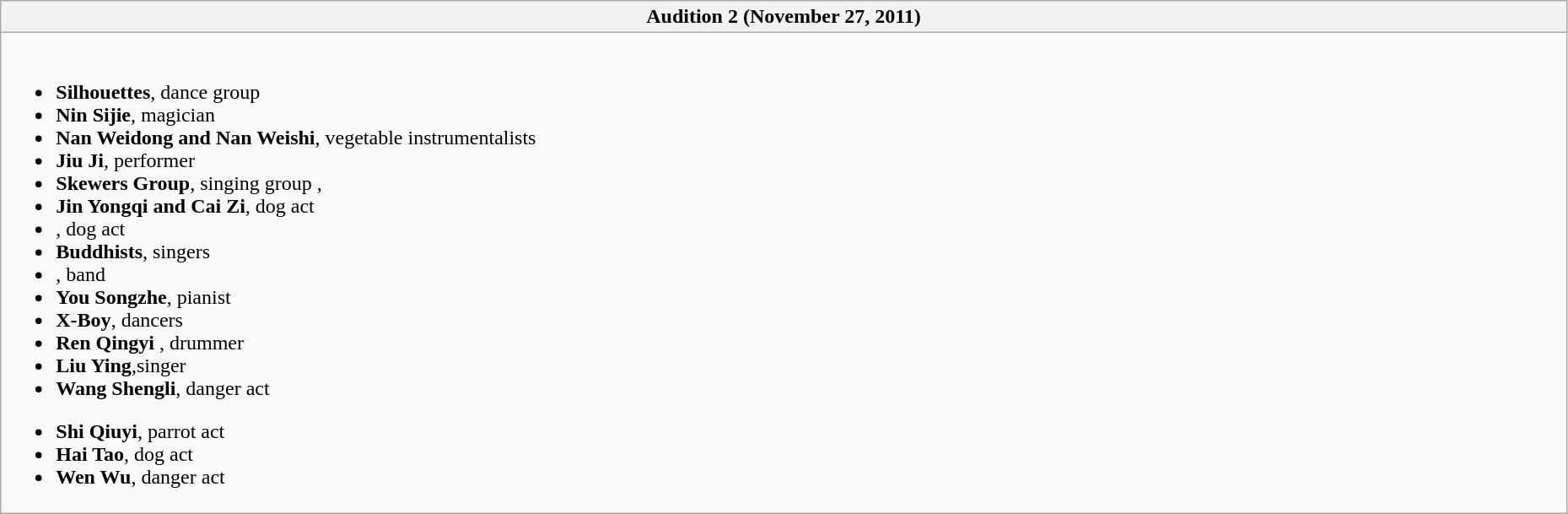<table class="wikitable collapsible collapsed" style="width: 98%">
<tr>
<th style="text-align: center">Audition 2 (November 27, 2011)</th>
</tr>
<tr>
<td><br><ul><li><strong>Silhouettes</strong>, dance group </li><li><strong>Nin Sijie</strong>, magician </li><li><strong>Nan Weidong and Nan Weishi</strong>, vegetable instrumentalists </li><li><strong>Jiu Ji</strong>, performer </li><li><strong>Skewers Group</strong>, singing group , </li><li><strong>Jin Yongqi and Cai Zi</strong>, dog act </li><li><strong> </strong>, dog act </li><li><strong>Buddhists</strong>, singers </li><li><strong> </strong>, band </li><li><strong>You Songzhe</strong>, pianist </li><li><strong>X-Boy</strong>, dancers </li><li><strong>Ren Qingyi </strong>, drummer </li><li><strong>Liu Ying</strong>,singer </li><li><strong>Wang Shengli</strong>, danger act </li></ul><ul><li><strong>Shi Qiuyi</strong>, parrot act </li><li><strong>Hai Tao</strong>, dog act </li><li><strong>Wen Wu</strong>, danger act </li></ul></td>
</tr>
</table>
